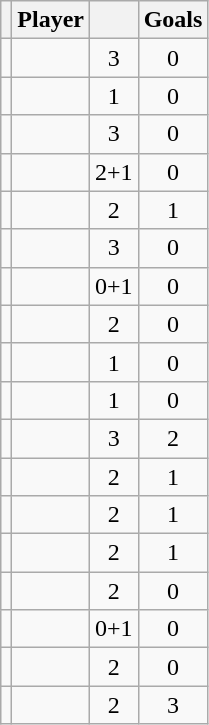<table class="wikitable sortable" style="text-align:center;">
<tr>
<th></th>
<th>Player</th>
<th></th>
<th>Goals</th>
</tr>
<tr>
<td></td>
<td align="left"></td>
<td>3</td>
<td>0</td>
</tr>
<tr>
<td></td>
<td align="left"></td>
<td>1</td>
<td>0</td>
</tr>
<tr>
<td></td>
<td align="left"></td>
<td>3</td>
<td>0</td>
</tr>
<tr>
<td></td>
<td align="left"></td>
<td>2+1</td>
<td>0</td>
</tr>
<tr>
<td></td>
<td align="left"></td>
<td>2</td>
<td>1</td>
</tr>
<tr>
<td></td>
<td align="left"></td>
<td>3</td>
<td>0</td>
</tr>
<tr>
<td></td>
<td align="left"></td>
<td>0+1</td>
<td>0</td>
</tr>
<tr>
<td></td>
<td align="left"></td>
<td>2</td>
<td>0</td>
</tr>
<tr>
<td></td>
<td align="left"></td>
<td>1</td>
<td>0</td>
</tr>
<tr>
<td></td>
<td align="left"></td>
<td>1</td>
<td>0</td>
</tr>
<tr>
<td></td>
<td align="left"></td>
<td>3</td>
<td>2</td>
</tr>
<tr>
<td></td>
<td align="left"></td>
<td>2</td>
<td>1</td>
</tr>
<tr>
<td></td>
<td align="left"></td>
<td>2</td>
<td>1</td>
</tr>
<tr>
<td></td>
<td align="left"></td>
<td>2</td>
<td>1</td>
</tr>
<tr>
<td></td>
<td align="left"></td>
<td>2</td>
<td>0</td>
</tr>
<tr>
<td></td>
<td align="left"></td>
<td>0+1</td>
<td>0</td>
</tr>
<tr>
<td></td>
<td align="left"></td>
<td>2</td>
<td>0</td>
</tr>
<tr>
<td></td>
<td align="left"></td>
<td>2</td>
<td>3</td>
</tr>
</table>
